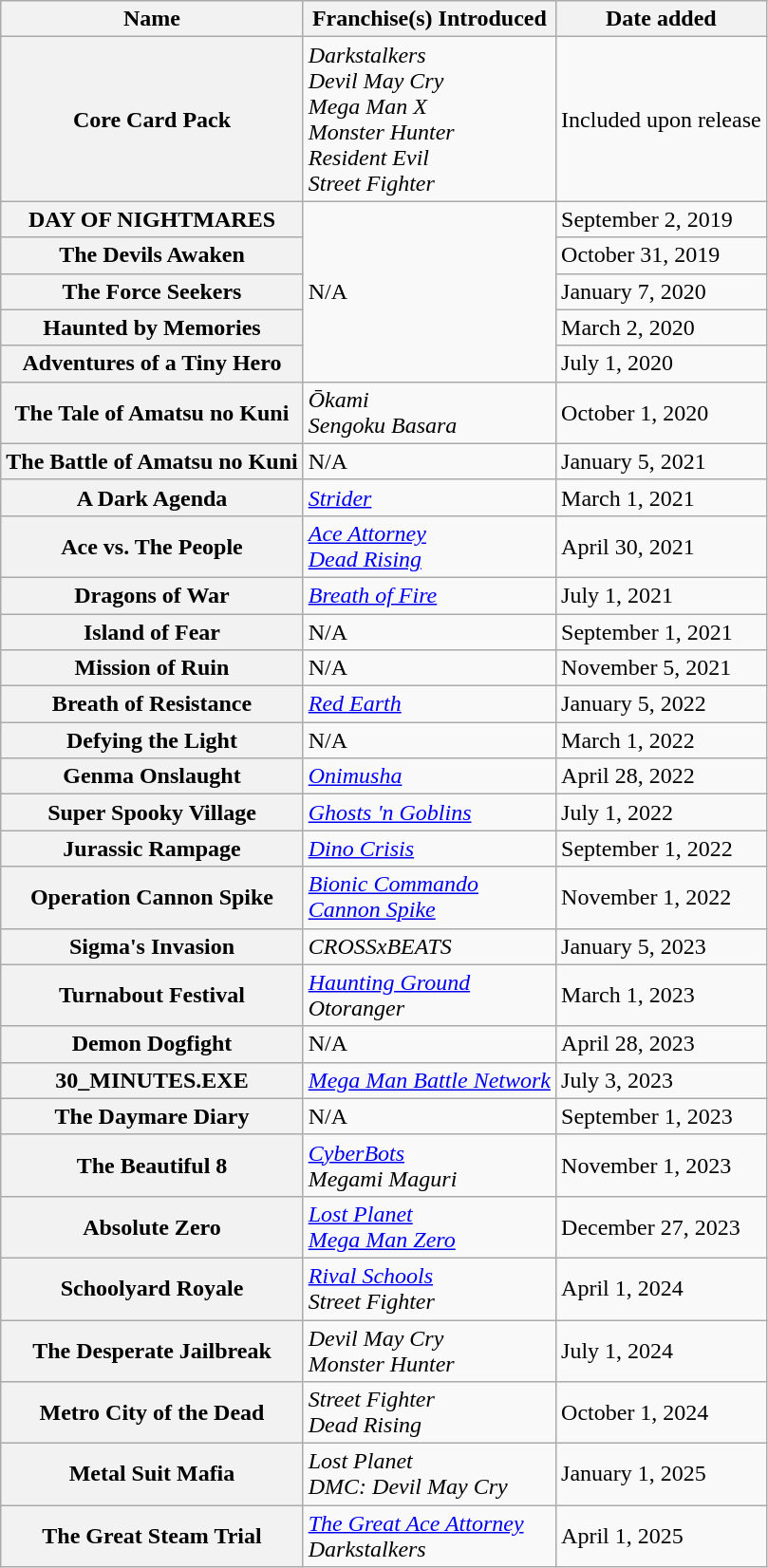<table class="wikitable plainrowheaders sortable">
<tr>
<th scope="col">Name</th>
<th scope="col">Franchise(s) Introduced</th>
<th scope="col">Date added</th>
</tr>
<tr>
<th scope="row">Core Card Pack</th>
<td><em>Darkstalkers</em><br><em>Devil May Cry</em><br><em>Mega Man X</em><br><em>Monster Hunter</em><br><em>Resident Evil</em><br><em>Street Fighter</em></td>
<td>Included upon release</td>
</tr>
<tr>
<th scope="row">DAY OF NIGHTMARES</th>
<td rowspan="5">N/A</td>
<td>September 2, 2019</td>
</tr>
<tr>
<th scope="row">The Devils Awaken</th>
<td>October 31, 2019</td>
</tr>
<tr>
<th scope="row">The Force Seekers</th>
<td>January 7, 2020</td>
</tr>
<tr>
<th scope="row">Haunted by Memories</th>
<td>March 2, 2020</td>
</tr>
<tr>
<th scope="row">Adventures of a Tiny Hero</th>
<td>July 1, 2020</td>
</tr>
<tr>
<th scope="row">The Tale of Amatsu no Kuni</th>
<td><em>Ōkami</em><br><em>Sengoku Basara</em></td>
<td>October 1, 2020</td>
</tr>
<tr>
<th scope="row">The Battle of Amatsu no Kuni</th>
<td>N/A</td>
<td>January 5, 2021</td>
</tr>
<tr>
<th scope="row">A Dark Agenda</th>
<td><em><a href='#'>Strider</a></em></td>
<td>March 1, 2021</td>
</tr>
<tr>
<th scope="row">Ace vs. The People</th>
<td><em><a href='#'>Ace Attorney</a></em><br><em><a href='#'>Dead Rising</a></em></td>
<td>April 30, 2021</td>
</tr>
<tr>
<th scope="row">Dragons of War</th>
<td><em><a href='#'>Breath of Fire</a></em></td>
<td>July 1, 2021</td>
</tr>
<tr>
<th scope="row">Island of Fear</th>
<td>N/A</td>
<td>September 1, 2021</td>
</tr>
<tr>
<th scope="row">Mission of Ruin</th>
<td>N/A</td>
<td>November 5, 2021</td>
</tr>
<tr>
<th scope="row">Breath of Resistance</th>
<td><em><a href='#'>Red Earth</a></em></td>
<td>January 5, 2022</td>
</tr>
<tr>
<th scope="row">Defying the Light</th>
<td>N/A</td>
<td>March 1, 2022</td>
</tr>
<tr>
<th scope="row">Genma Onslaught</th>
<td><em><a href='#'>Onimusha</a></em></td>
<td>April 28, 2022</td>
</tr>
<tr>
<th scope="row">Super Spooky Village</th>
<td><em><a href='#'>Ghosts 'n Goblins</a></em></td>
<td>July 1, 2022</td>
</tr>
<tr>
<th scope="row">Jurassic Rampage</th>
<td><em><a href='#'>Dino Crisis</a></em></td>
<td>September 1, 2022</td>
</tr>
<tr>
<th scope="row">Operation Cannon Spike</th>
<td><em><a href='#'>Bionic Commando</a></em><br><em><a href='#'>Cannon Spike</a></em></td>
<td>November 1, 2022</td>
</tr>
<tr>
<th scope="row">Sigma's Invasion</th>
<td><em>CROSSxBEATS</em></td>
<td>January 5, 2023</td>
</tr>
<tr>
<th scope="row">Turnabout Festival</th>
<td><em><a href='#'>Haunting Ground</a></em><br><em>Otoranger</em></td>
<td>March 1, 2023</td>
</tr>
<tr>
<th scope="row">Demon Dogfight</th>
<td>N/A</td>
<td>April 28, 2023</td>
</tr>
<tr>
<th scope="row">30_MINUTES.EXE</th>
<td><em><a href='#'>Mega Man Battle Network</a></em></td>
<td>July 3, 2023</td>
</tr>
<tr>
<th scope="row">The Daymare Diary</th>
<td>N/A</td>
<td>September 1, 2023</td>
</tr>
<tr>
<th scope="row">The Beautiful 8</th>
<td><em><a href='#'>CyberBots</a></em><br><em>Megami Maguri</em></td>
<td>November 1, 2023</td>
</tr>
<tr>
<th scope="row">Absolute Zero</th>
<td><em><a href='#'>Lost Planet</a></em><br><em><a href='#'>Mega Man Zero</a></em></td>
<td>December 27, 2023</td>
</tr>
<tr>
<th scope="row">Schoolyard Royale</th>
<td><em><a href='#'>Rival Schools</a></em><br><em>Street Fighter</em></td>
<td>April 1, 2024</td>
</tr>
<tr>
<th scope="row">The Desperate Jailbreak</th>
<td><em>Devil May Cry</em><br><em>Monster Hunter</em></td>
<td>July 1, 2024</td>
</tr>
<tr>
<th scope="row">Metro City of the Dead</th>
<td><em>Street Fighter</em><br><em>Dead Rising</em></td>
<td>October 1, 2024</td>
</tr>
<tr>
<th scope="row">Metal Suit Mafia</th>
<td><em>Lost Planet</em><br><em>DMC: Devil May Cry</em></td>
<td>January 1, 2025</td>
</tr>
<tr>
<th scope="row">The Great Steam Trial</th>
<td><em><a href='#'>The Great Ace Attorney</a></em><br><em>Darkstalkers</em></td>
<td>April 1, 2025</td>
</tr>
</table>
